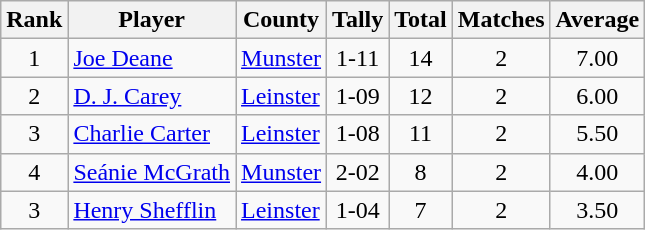<table class="wikitable">
<tr>
<th>Rank</th>
<th>Player</th>
<th>County</th>
<th>Tally</th>
<th>Total</th>
<th>Matches</th>
<th>Average</th>
</tr>
<tr>
<td rowspan=1 align=center>1</td>
<td><a href='#'>Joe Deane</a></td>
<td><a href='#'>Munster</a></td>
<td align=center>1-11</td>
<td align=center>14</td>
<td align=center>2</td>
<td align=center>7.00</td>
</tr>
<tr>
<td rowspan=1 align=center>2</td>
<td><a href='#'>D. J. Carey</a></td>
<td><a href='#'>Leinster</a></td>
<td align=center>1-09</td>
<td align=center>12</td>
<td align=center>2</td>
<td align=center>6.00</td>
</tr>
<tr>
<td rowspan=1 align=center>3</td>
<td><a href='#'>Charlie Carter</a></td>
<td><a href='#'>Leinster</a></td>
<td align=center>1-08</td>
<td align=center>11</td>
<td align=center>2</td>
<td align=center>5.50</td>
</tr>
<tr>
<td rowspan=1 align=center>4</td>
<td><a href='#'>Seánie McGrath</a></td>
<td><a href='#'>Munster</a></td>
<td align=center>2-02</td>
<td align=center>8</td>
<td align=center>2</td>
<td align=center>4.00</td>
</tr>
<tr>
<td rowspan=1 align=center>3</td>
<td><a href='#'>Henry Shefflin</a></td>
<td><a href='#'>Leinster</a></td>
<td align=center>1-04</td>
<td align=center>7</td>
<td align=center>2</td>
<td align=center>3.50</td>
</tr>
</table>
